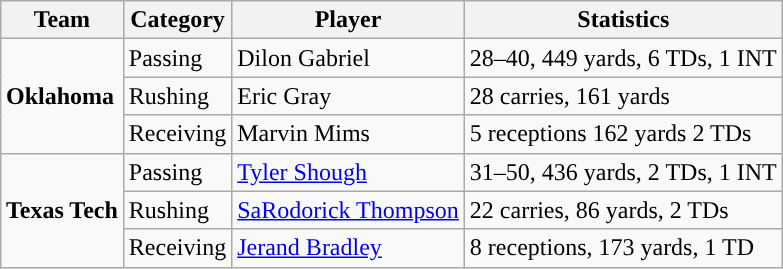<table class="wikitable" style="float: right;">
<tr>
<th>Team</th>
<th>Category</th>
<th>Player</th>
<th>Statistics</th>
</tr>
<tr>
<td rowspan=3><strong>Oklahoma</strong></td>
<td>Passing</td>
<td>Dilon Gabriel</td>
<td>28–40, 449 yards, 6 TDs, 1 INT</td>
</tr>
<tr>
<td>Rushing</td>
<td>Eric Gray</td>
<td>28 carries, 161 yards</td>
</tr>
<tr>
<td>Receiving</td>
<td>Marvin Mims</td>
<td>5 receptions 162 yards 2 TDs</td>
</tr>
<tr>
<td rowspan=3><strong>Texas Tech</strong></td>
<td>Passing</td>
<td><a href='#'>Tyler Shough</a></td>
<td>31–50, 436 yards, 2 TDs, 1 INT</td>
</tr>
<tr>
<td>Rushing</td>
<td><a href='#'>SaRodorick Thompson</a></td>
<td>22 carries, 86 yards, 2 TDs</td>
</tr>
<tr>
<td>Receiving</td>
<td><a href='#'>Jerand Bradley</a></td>
<td>8 receptions, 173 yards, 1 TD</td>
</tr>
</table>
